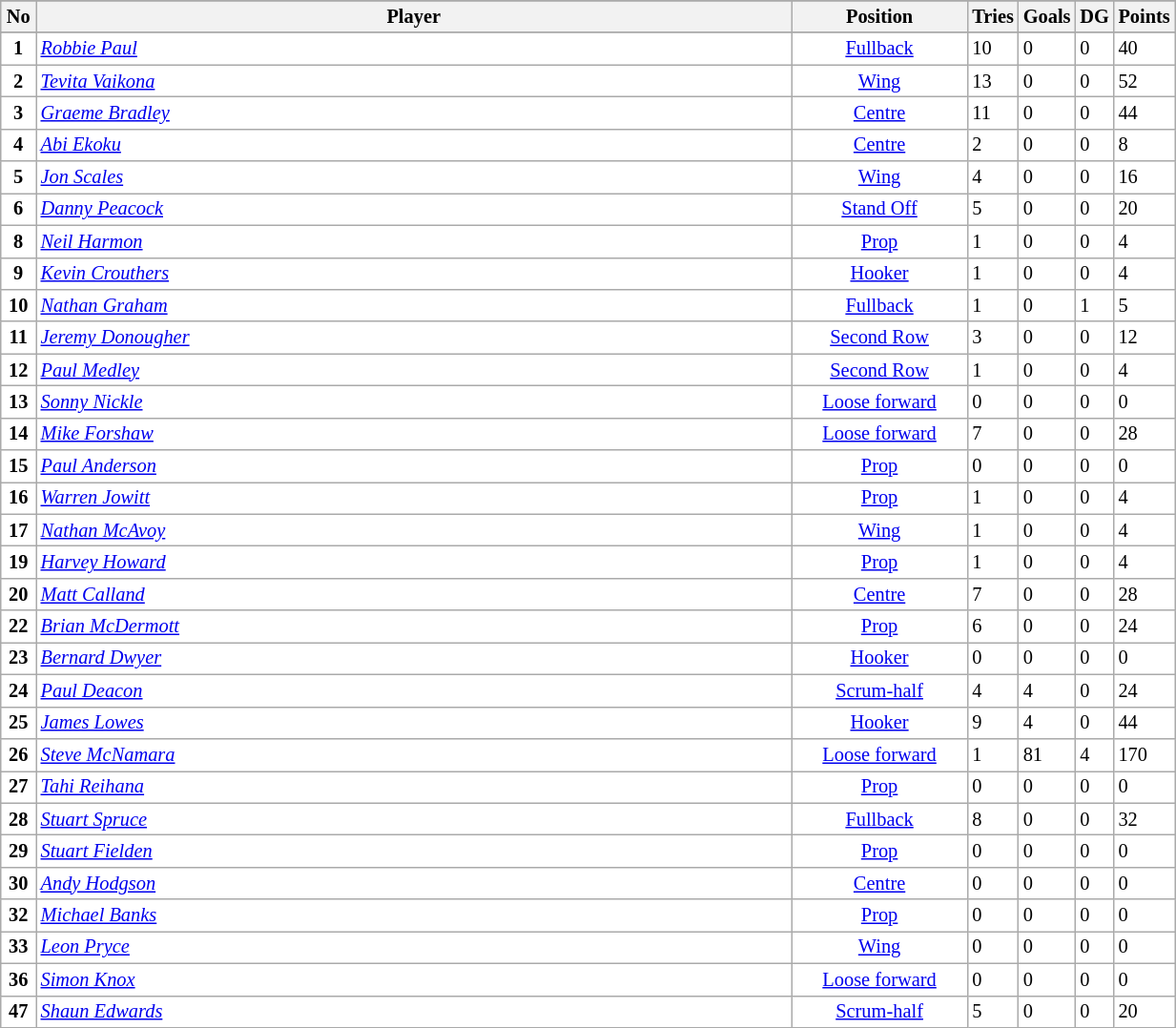<table class="wikitable sortable" width="65%" style="font-size:85%">
<tr bgcolor="#efefef">
</tr>
<tr bgcolor="#efefef">
<th width=3%>No</th>
<th !width=47%>Player</th>
<th width=15%>Position</th>
<th width="20">Tries</th>
<th width="20">Goals</th>
<th width="20">DG</th>
<th width="20">Points</th>
</tr>
<tr bgcolor=#FFFFFF>
</tr>
<tr bgcolor=#FFFFFF>
<td align=center><strong>1</strong></td>
<td><em><a href='#'>Robbie Paul</a></em></td>
<td align=center><a href='#'>Fullback</a></td>
<td align=centre>10</td>
<td align=centre>0</td>
<td align=centre>0</td>
<td align=centre>40</td>
</tr>
<tr bgcolor=#FFFFFF>
<td align=center><strong>2</strong></td>
<td><em><a href='#'>Tevita Vaikona</a></em></td>
<td align=center><a href='#'>Wing</a></td>
<td align=centre>13</td>
<td align=centre>0</td>
<td align=centre>0</td>
<td align=centre>52</td>
</tr>
<tr bgcolor=#FFFFFF>
<td align=center><strong>3</strong></td>
<td><em><a href='#'>Graeme Bradley</a></em></td>
<td align=center><a href='#'>Centre</a></td>
<td align=centre>11</td>
<td align=centre>0</td>
<td align=centre>0</td>
<td align=centre>44</td>
</tr>
<tr bgcolor=#FFFFFF>
<td align=center><strong>4</strong></td>
<td><em><a href='#'>Abi Ekoku</a></em></td>
<td align=center><a href='#'>Centre</a></td>
<td align=centre>2</td>
<td align=centre>0</td>
<td align=centre>0</td>
<td align=centre>8</td>
</tr>
<tr bgcolor=#FFFFFF>
<td align=center><strong>5</strong></td>
<td><em><a href='#'>Jon Scales</a></em></td>
<td align=center><a href='#'>Wing</a></td>
<td align=centre>4</td>
<td align=centre>0</td>
<td align=centre>0</td>
<td align=centre>16</td>
</tr>
<tr bgcolor=#FFFFFF>
<td align=center><strong>6</strong></td>
<td><em><a href='#'>Danny Peacock</a></em></td>
<td align=center><a href='#'>Stand Off</a></td>
<td align=centre>5</td>
<td align=centre>0</td>
<td align=centre>0</td>
<td align=centre>20</td>
</tr>
<tr bgcolor=#FFFFFF>
<td align=center><strong>8</strong></td>
<td><em><a href='#'>Neil Harmon</a></em></td>
<td align=center><a href='#'>Prop</a></td>
<td align=centre>1</td>
<td align=centre>0</td>
<td align=centre>0</td>
<td align=centre>4</td>
</tr>
<tr bgcolor=#FFFFFF>
<td align=center><strong>9</strong></td>
<td><em><a href='#'>Kevin Crouthers</a></em></td>
<td align=center><a href='#'>Hooker</a></td>
<td align=centre>1</td>
<td align=centre>0</td>
<td align=centre>0</td>
<td align=centre>4</td>
</tr>
<tr bgcolor=#FFFFFF>
<td align=center><strong>10</strong></td>
<td><em><a href='#'>Nathan Graham</a></em></td>
<td align=center><a href='#'>Fullback</a></td>
<td align=centre>1</td>
<td align=centre>0</td>
<td align=centre>1</td>
<td align=centre>5</td>
</tr>
<tr bgcolor=#FFFFFF>
<td align=center><strong>11</strong></td>
<td><em><a href='#'>Jeremy Donougher</a></em></td>
<td align=center><a href='#'>Second Row</a></td>
<td align=centre>3</td>
<td align=centre>0</td>
<td align=centre>0</td>
<td align=centre>12</td>
</tr>
<tr bgcolor=#FFFFFF>
<td align=center><strong>12</strong></td>
<td><em><a href='#'>Paul Medley</a></em></td>
<td align=center><a href='#'>Second Row</a></td>
<td align=centre>1</td>
<td align=centre>0</td>
<td align=centre>0</td>
<td align=centre>4</td>
</tr>
<tr bgcolor=#FFFFFF>
<td align=center><strong>13</strong></td>
<td><em><a href='#'>Sonny Nickle</a></em></td>
<td align=center><a href='#'>Loose forward</a></td>
<td align=centre>0</td>
<td align=centre>0</td>
<td align=centre>0</td>
<td align=centre>0</td>
</tr>
<tr bgcolor=#FFFFFF>
<td align=center><strong>14</strong></td>
<td><em><a href='#'>Mike Forshaw</a></em></td>
<td align=center><a href='#'>Loose forward</a></td>
<td align=centre>7</td>
<td align=centre>0</td>
<td align=centre>0</td>
<td align=centre>28</td>
</tr>
<tr bgcolor=#FFFFFF>
<td align=center><strong>15</strong></td>
<td><em><a href='#'>Paul Anderson</a></em></td>
<td align=center><a href='#'>Prop</a></td>
<td align=centre>0</td>
<td align=centre>0</td>
<td align=centre>0</td>
<td align=centre>0</td>
</tr>
<tr bgcolor=#FFFFFF>
<td align=center><strong>16</strong></td>
<td><em><a href='#'>Warren Jowitt</a></em></td>
<td align=center><a href='#'>Prop</a></td>
<td align=centre>1</td>
<td align=centre>0</td>
<td align=centre>0</td>
<td align=centre>4</td>
</tr>
<tr bgcolor=#FFFFFF>
<td align=center><strong>17</strong></td>
<td><em><a href='#'>Nathan McAvoy</a></em></td>
<td align=center><a href='#'>Wing</a></td>
<td align=centre>1</td>
<td align=centre>0</td>
<td align=centre>0</td>
<td align=centre>4</td>
</tr>
<tr bgcolor=#FFFFFF>
<td align=center><strong>19</strong></td>
<td><em><a href='#'>Harvey Howard</a></em></td>
<td align=center><a href='#'>Prop</a></td>
<td align=centre>1</td>
<td align=centre>0</td>
<td align=centre>0</td>
<td align=centre>4</td>
</tr>
<tr bgcolor=#FFFFFF>
<td align=center><strong>20</strong></td>
<td><em><a href='#'>Matt Calland</a></em></td>
<td align=center><a href='#'>Centre</a></td>
<td align=centre>7</td>
<td align=centre>0</td>
<td align=centre>0</td>
<td align=centre>28</td>
</tr>
<tr bgcolor=#FFFFFF>
<td align=center><strong>22</strong></td>
<td><em><a href='#'>Brian McDermott</a></em></td>
<td align=center><a href='#'>Prop</a></td>
<td align=centre>6</td>
<td align=centre>0</td>
<td align=centre>0</td>
<td align=centre>24</td>
</tr>
<tr bgcolor=#FFFFFF>
<td align=center><strong>23</strong></td>
<td><em><a href='#'>Bernard Dwyer</a></em></td>
<td align=center><a href='#'>Hooker</a></td>
<td align=centre>0</td>
<td align=centre>0</td>
<td align=centre>0</td>
<td align=centre>0</td>
</tr>
<tr bgcolor=#FFFFFF>
<td align=center><strong>24</strong></td>
<td><em><a href='#'>Paul Deacon</a></em></td>
<td align=center><a href='#'>Scrum-half</a></td>
<td align=centre>4</td>
<td align=centre>4</td>
<td align=centre>0</td>
<td align=centre>24</td>
</tr>
<tr bgcolor=#FFFFFF>
<td align=center><strong>25</strong></td>
<td><em><a href='#'>James Lowes</a></em></td>
<td align=center><a href='#'>Hooker</a></td>
<td align=centre>9</td>
<td align=centre>4</td>
<td align=centre>0</td>
<td align=centre>44</td>
</tr>
<tr bgcolor=#FFFFFF>
<td align=center><strong>26</strong></td>
<td><em><a href='#'>Steve McNamara</a></em></td>
<td align=center><a href='#'>Loose forward</a></td>
<td align=centre>1</td>
<td align=centre>81</td>
<td align=centre>4</td>
<td align=centre>170</td>
</tr>
<tr bgcolor=#FFFFFF>
<td align=center><strong>27</strong></td>
<td><em><a href='#'>Tahi Reihana</a></em></td>
<td align=center><a href='#'>Prop</a></td>
<td align=centre>0</td>
<td align=centre>0</td>
<td align=centre>0</td>
<td align=centre>0</td>
</tr>
<tr bgcolor=#FFFFFF>
<td align=center><strong>28</strong></td>
<td><em><a href='#'>Stuart Spruce</a></em></td>
<td align=center><a href='#'>Fullback</a></td>
<td align=centre>8</td>
<td align=centre>0</td>
<td align=centre>0</td>
<td align=centre>32</td>
</tr>
<tr bgcolor=#FFFFFF>
<td align=center><strong>29</strong></td>
<td><em><a href='#'>Stuart Fielden</a></em></td>
<td align=center><a href='#'>Prop</a></td>
<td align=centre>0</td>
<td align=centre>0</td>
<td align=centre>0</td>
<td align=centre>0</td>
</tr>
<tr bgcolor=#FFFFFF>
<td align=center><strong>30</strong></td>
<td><em><a href='#'>Andy Hodgson</a></em></td>
<td align=center><a href='#'>Centre</a></td>
<td align=centre>0</td>
<td align=centre>0</td>
<td align=centre>0</td>
<td align=centre>0</td>
</tr>
<tr bgcolor=#FFFFFF>
<td align=center><strong>32</strong></td>
<td><em><a href='#'>Michael Banks</a></em></td>
<td align=center><a href='#'>Prop</a></td>
<td align=centre>0</td>
<td align=centre>0</td>
<td align=centre>0</td>
<td align=centre>0</td>
</tr>
<tr bgcolor=#FFFFFF>
<td align=center><strong>33</strong></td>
<td><em><a href='#'>Leon Pryce</a></em></td>
<td align=center><a href='#'>Wing</a></td>
<td align=centre>0</td>
<td align=centre>0</td>
<td align=centre>0</td>
<td align=centre>0</td>
</tr>
<tr bgcolor=#FFFFFF>
<td align=center><strong>36</strong></td>
<td><em><a href='#'>Simon Knox</a></em></td>
<td align=center><a href='#'>Loose forward</a></td>
<td align=centre>0</td>
<td align=centre>0</td>
<td align=centre>0</td>
<td align=centre>0</td>
</tr>
<tr bgcolor=#FFFFFF>
<td align=center><strong>47</strong></td>
<td><em><a href='#'>Shaun Edwards</a></em></td>
<td align=center><a href='#'>Scrum-half</a></td>
<td align=centre>5</td>
<td align=centre>0</td>
<td align=centre>0</td>
<td align=centre>20</td>
</tr>
</table>
